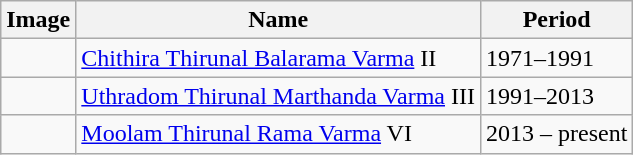<table class="wikitable">
<tr>
<th>Image</th>
<th>Name</th>
<th>Period</th>
</tr>
<tr>
<td></td>
<td><a href='#'>Chithira Thirunal Balarama Varma</a> II</td>
<td>1971–1991</td>
</tr>
<tr>
<td></td>
<td><a href='#'>Uthradom Thirunal Marthanda Varma</a> III</td>
<td>1991–2013</td>
</tr>
<tr>
<td></td>
<td><a href='#'>Moolam Thirunal Rama Varma</a> VI</td>
<td>2013 – present</td>
</tr>
</table>
